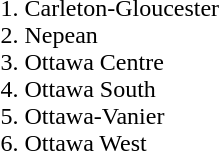<table>
<tr>
<td></td>
<td><br><ol><li>Carleton-Gloucester</li><li>Nepean</li><li>Ottawa Centre</li><li>Ottawa South</li><li>Ottawa-Vanier</li><li>Ottawa West</li></ol></td>
</tr>
</table>
